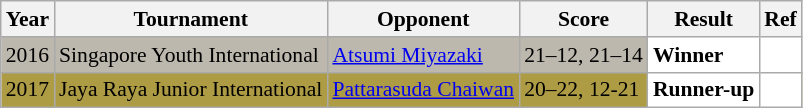<table class="sortable wikitable" style="font-size: 90%;">
<tr>
<th>Year</th>
<th>Tournament</th>
<th>Opponent</th>
<th>Score</th>
<th>Result</th>
<th>Ref</th>
</tr>
<tr style="background:#BDB8AD">
<td align="center">2016</td>
<td align="left">Singapore Youth International</td>
<td align="left"> <a href='#'>Atsumi Miyazaki</a></td>
<td align="left">21–12, 21–14</td>
<td style="text-align:left; background:white"> <strong>Winner</strong></td>
<td style="text-align:center; background:white"></td>
</tr>
<tr style="background:#AE9C45">
<td align="center">2017</td>
<td align="left">Jaya Raya Junior International</td>
<td align="left"> <a href='#'>Pattarasuda Chaiwan</a></td>
<td align="left">20–22, 12-21</td>
<td style="text-align:left; background:white"> <strong>Runner-up</strong></td>
<td style="text-align:center; background:white"></td>
</tr>
</table>
